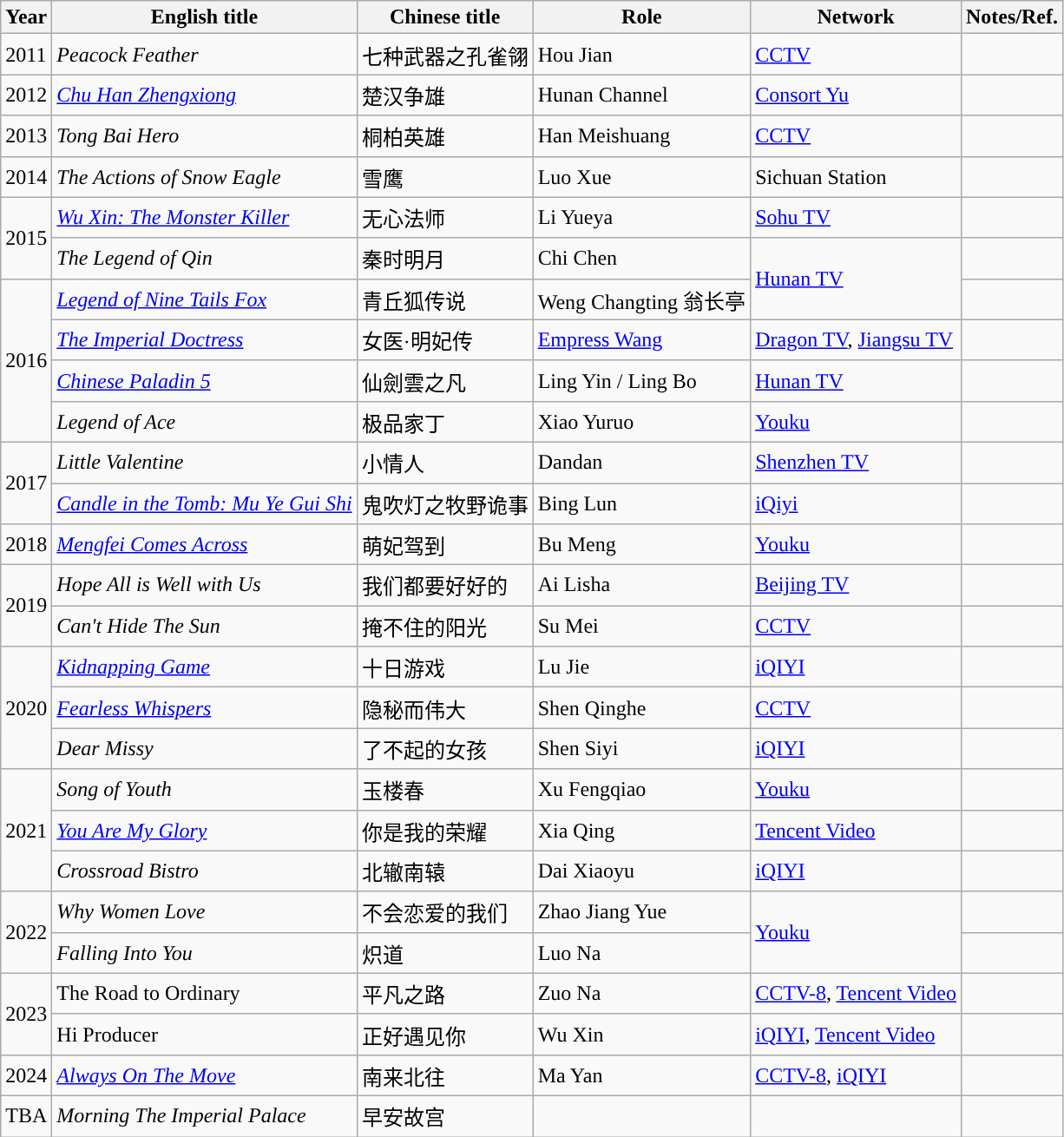<table class="wikitable">
<tr>
<th width=10>Year</th>
<th>English title</th>
<th>Chinese title</th>
<th>Role</th>
<th>Network</th>
<th>Notes/Ref.</th>
</tr>
<tr>
<td>2011</td>
<td><em>Peacock Feather</em></td>
<td>七种武器之孔雀翎</td>
<td>Hou Jian</td>
<td><a href='#'>CCTV</a></td>
<td></td>
</tr>
<tr>
<td>2012</td>
<td><em><a href='#'>Chu Han Zhengxiong</a></em></td>
<td>楚汉争雄</td>
<td>Hunan Channel</td>
<td><a href='#'>Consort Yu</a></td>
<td></td>
</tr>
<tr>
<td>2013</td>
<td><em>Tong Bai Hero</em></td>
<td>桐柏英雄</td>
<td>Han Meishuang</td>
<td><a href='#'>CCTV</a></td>
<td></td>
</tr>
<tr>
<td>2014</td>
<td><em>The Actions of Snow Eagle</em></td>
<td>雪鹰</td>
<td>Luo Xue</td>
<td>Sichuan Station</td>
<td></td>
</tr>
<tr>
<td rowspan=2>2015</td>
<td><em><a href='#'>Wu Xin: The Monster Killer</a></em></td>
<td>无心法师</td>
<td>Li Yueya</td>
<td><a href='#'>Sohu TV</a></td>
<td></td>
</tr>
<tr>
<td><em>The Legend of Qin</em></td>
<td>秦时明月</td>
<td>Chi Chen</td>
<td rowspan=2><a href='#'>Hunan TV</a></td>
<td></td>
</tr>
<tr>
<td rowspan=4>2016</td>
<td><em><a href='#'>Legend of Nine Tails Fox</a></em></td>
<td>青丘狐传说</td>
<td>Weng Changting 翁长亭</td>
<td></td>
</tr>
<tr>
<td><em><a href='#'>The Imperial Doctress</a></em></td>
<td>女医·明妃传</td>
<td><a href='#'>Empress Wang</a></td>
<td><a href='#'>Dragon TV</a>, <a href='#'>Jiangsu TV</a></td>
<td></td>
</tr>
<tr>
<td><em><a href='#'>Chinese Paladin 5</a></em></td>
<td>仙劍雲之凡</td>
<td>Ling Yin / Ling Bo</td>
<td><a href='#'>Hunan TV</a></td>
<td></td>
</tr>
<tr>
<td><em>Legend of Ace</em></td>
<td>极品家丁</td>
<td>Xiao Yuruo</td>
<td><a href='#'>Youku</a></td>
<td></td>
</tr>
<tr>
<td rowspan=2>2017</td>
<td><em>Little Valentine</em></td>
<td>小情人</td>
<td>Dandan</td>
<td><a href='#'>Shenzhen TV</a></td>
<td></td>
</tr>
<tr>
<td><em><a href='#'>Candle in the Tomb: Mu Ye Gui Shi</a></em></td>
<td>鬼吹灯之牧野诡事</td>
<td>Bing Lun</td>
<td><a href='#'>iQiyi</a></td>
<td></td>
</tr>
<tr>
<td rowspan=1>2018</td>
<td><em><a href='#'>Mengfei Comes Across</a></em></td>
<td>萌妃驾到</td>
<td>Bu Meng</td>
<td><a href='#'>Youku</a></td>
<td></td>
</tr>
<tr>
<td rowspan=2>2019</td>
<td><em>Hope All is Well with Us</em></td>
<td>我们都要好好的</td>
<td>Ai Lisha</td>
<td><a href='#'>Beijing TV</a></td>
<td></td>
</tr>
<tr>
<td><em>Can't Hide The Sun</em></td>
<td>掩不住的阳光</td>
<td>Su Mei</td>
<td><a href='#'>CCTV</a></td>
<td></td>
</tr>
<tr>
<td rowspan="3">2020</td>
<td><em><a href='#'>Kidnapping Game</a></em></td>
<td>十日游戏</td>
<td>Lu Jie</td>
<td><a href='#'>iQIYI</a></td>
<td></td>
</tr>
<tr>
<td><em><a href='#'>Fearless Whispers</a></em></td>
<td>隐秘而伟大</td>
<td>Shen Qinghe</td>
<td><a href='#'>CCTV</a></td>
<td></td>
</tr>
<tr>
<td><em>Dear Missy</em></td>
<td>了不起的女孩</td>
<td>Shen Siyi</td>
<td><a href='#'>iQIYI</a></td>
<td></td>
</tr>
<tr>
<td rowspan=3>2021</td>
<td><em>Song of Youth</em></td>
<td>玉楼春</td>
<td>Xu Fengqiao</td>
<td><a href='#'>Youku</a></td>
<td></td>
</tr>
<tr>
<td><em><a href='#'>You Are My Glory</a></em></td>
<td>你是我的荣耀</td>
<td>Xia Qing</td>
<td><a href='#'>Tencent Video</a></td>
<td></td>
</tr>
<tr>
<td><em>Crossroad Bistro</em></td>
<td>北辙南辕</td>
<td>Dai Xiaoyu</td>
<td><a href='#'>iQIYI</a></td>
<td></td>
</tr>
<tr>
<td rowspan=2>2022</td>
<td><em>Why Women Love</em></td>
<td>不会恋爱的我们</td>
<td>Zhao Jiang Yue</td>
<td rowspan=2><a href='#'>Youku</a></td>
<td></td>
</tr>
<tr>
<td><em>Falling Into You</em></td>
<td>炽道</td>
<td>Luo Na</td>
<td></td>
</tr>
<tr>
<td rowspan="2">2023</td>
<td>The Road to Ordinary</td>
<td>平凡之路</td>
<td>Zuo Na</td>
<td><a href='#'>CCTV-8</a>, <a href='#'>Tencent Video</a></td>
<td></td>
</tr>
<tr>
<td>Hi Producer</td>
<td>正好遇见你</td>
<td>Wu Xin</td>
<td><a href='#'>iQIYI</a>, <a href='#'>Tencent Video</a></td>
<td></td>
</tr>
<tr>
<td>2024</td>
<td><em><a href='#'>Always On The Move</a></em></td>
<td>南来北往</td>
<td>Ma Yan</td>
<td><a href='#'>CCTV-8</a>, <a href='#'>iQIYI</a></td>
<td></td>
</tr>
<tr>
<td>TBA</td>
<td><em>Morning The Imperial Palace</em></td>
<td>早安故宫</td>
<td></td>
<td></td>
<td></td>
</tr>
</table>
